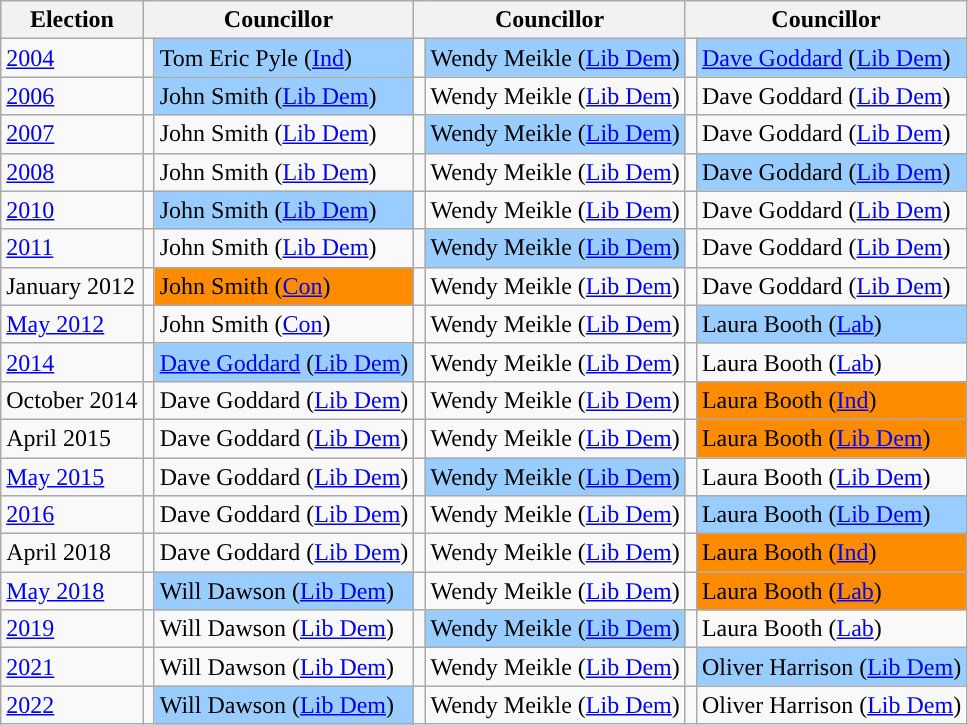<table class="wikitable">
<tr>
<th>Election</th>
<th colspan="2">Councillor</th>
<th colspan="2">Councillor</th>
<th colspan="2">Councillor</th>
</tr>
<tr>
<td><a href='#'>2004</a></td>
<td style="background-color: "></td>
<td bgcolor="#99CCFF">Tom Eric Pyle (<a href='#'>Ind</a>)</td>
<td style="background-color: "></td>
<td bgcolor="#99CCFF">Wendy Meikle (<a href='#'>Lib Dem</a>)</td>
<td style="background-color: "></td>
<td bgcolor="#99CCFF"><a href='#'>Dave Goddard</a> (<a href='#'>Lib Dem</a>)</td>
</tr>
<tr>
<td><a href='#'>2006</a></td>
<td style="background-color: "></td>
<td bgcolor="#99CCFF">John Smith (<a href='#'>Lib Dem</a>)</td>
<td style="background-color: "></td>
<td>Wendy Meikle (<a href='#'>Lib Dem</a>)</td>
<td style="background-color: "></td>
<td>Dave Goddard (<a href='#'>Lib Dem</a>)</td>
</tr>
<tr>
<td><a href='#'>2007</a></td>
<td style="background-color: "></td>
<td>John Smith (<a href='#'>Lib Dem</a>)</td>
<td style="background-color: "></td>
<td bgcolor="#99CCFF">Wendy Meikle (<a href='#'>Lib Dem</a>)</td>
<td style="background-color: "></td>
<td>Dave Goddard (<a href='#'>Lib Dem</a>)</td>
</tr>
<tr>
<td><a href='#'>2008</a></td>
<td style="background-color: "></td>
<td>John Smith (<a href='#'>Lib Dem</a>)</td>
<td style="background-color: "></td>
<td>Wendy Meikle (<a href='#'>Lib Dem</a>)</td>
<td style="background-color: "></td>
<td bgcolor="#99CCFF">Dave Goddard (<a href='#'>Lib Dem</a>)</td>
</tr>
<tr>
<td><a href='#'>2010</a></td>
<td style="background-color: "></td>
<td bgcolor="#99CCFF">John Smith (<a href='#'>Lib Dem</a>)</td>
<td style="background-color: "></td>
<td>Wendy Meikle (<a href='#'>Lib Dem</a>)</td>
<td style="background-color: "></td>
<td>Dave Goddard (<a href='#'>Lib Dem</a>)</td>
</tr>
<tr>
<td><a href='#'>2011</a></td>
<td style="background-color: "></td>
<td>John Smith (<a href='#'>Lib Dem</a>)</td>
<td style="background-color: "></td>
<td bgcolor="#99CCFF">Wendy Meikle (<a href='#'>Lib Dem</a>)</td>
<td style="background-color: "></td>
<td>Dave Goddard (<a href='#'>Lib Dem</a>)</td>
</tr>
<tr>
<td>January 2012</td>
<td style="background-color: "></td>
<td bgcolor="#FF8C00">John Smith (<a href='#'>Con</a>)</td>
<td style="background-color: "></td>
<td>Wendy Meikle (<a href='#'>Lib Dem</a>)</td>
<td style="background-color: "></td>
<td>Dave Goddard (<a href='#'>Lib Dem</a>)</td>
</tr>
<tr>
<td><a href='#'>May 2012</a></td>
<td style="background-color: "></td>
<td>John Smith (<a href='#'>Con</a>)</td>
<td style="background-color: "></td>
<td>Wendy Meikle (<a href='#'>Lib Dem</a>)</td>
<td style="background-color: "></td>
<td bgcolor="#99CCFF">Laura Booth (<a href='#'>Lab</a>)</td>
</tr>
<tr>
<td><a href='#'>2014</a></td>
<td style="background-color: "></td>
<td bgcolor="#99CCFF"><a href='#'>Dave Goddard</a> (<a href='#'>Lib Dem</a>)</td>
<td style="background-color: "></td>
<td>Wendy Meikle (<a href='#'>Lib Dem</a>)</td>
<td style="background-color: "></td>
<td>Laura Booth (<a href='#'>Lab</a>)</td>
</tr>
<tr>
<td>October 2014</td>
<td style="background-color: "></td>
<td>Dave Goddard (<a href='#'>Lib Dem</a>)</td>
<td style="background-color: "></td>
<td>Wendy Meikle (<a href='#'>Lib Dem</a>)</td>
<td style="background-color: "></td>
<td bgcolor="#FF8C00">Laura Booth (<a href='#'>Ind</a>)</td>
</tr>
<tr>
<td>April 2015</td>
<td style="background-color: "></td>
<td>Dave Goddard (<a href='#'>Lib Dem</a>)</td>
<td style="background-color: "></td>
<td>Wendy Meikle (<a href='#'>Lib Dem</a>)</td>
<td style="background-color: "></td>
<td bgcolor="#FF8C00">Laura Booth (<a href='#'>Lib Dem</a>)</td>
</tr>
<tr>
<td><a href='#'>May 2015</a></td>
<td style="background-color: "></td>
<td>Dave Goddard (<a href='#'>Lib Dem</a>)</td>
<td style="background-color: "></td>
<td bgcolor="#99CCFF">Wendy Meikle (<a href='#'>Lib Dem</a>)</td>
<td style="background-color: "></td>
<td>Laura Booth (<a href='#'>Lib Dem</a>)</td>
</tr>
<tr>
<td><a href='#'>2016</a></td>
<td style="background-color: "></td>
<td>Dave Goddard (<a href='#'>Lib Dem</a>)</td>
<td style="background-color: "></td>
<td>Wendy Meikle (<a href='#'>Lib Dem</a>)</td>
<td style="background-color: "></td>
<td bgcolor="#99CCFF">Laura Booth (<a href='#'>Lib Dem</a>)</td>
</tr>
<tr>
<td>April 2018</td>
<td style="background-color: "></td>
<td>Dave Goddard (<a href='#'>Lib Dem</a>)</td>
<td style="background-color: "></td>
<td>Wendy Meikle (<a href='#'>Lib Dem</a>)</td>
<td style="background-color: "></td>
<td bgcolor="#FF8C00">Laura Booth (<a href='#'>Ind</a>)</td>
</tr>
<tr>
<td><a href='#'>May 2018</a></td>
<td style="background-color: "></td>
<td bgcolor="#99CCFF">Will Dawson (<a href='#'>Lib Dem</a>)</td>
<td style="background-color: "></td>
<td>Wendy Meikle (<a href='#'>Lib Dem</a>)</td>
<td style="background-color: "></td>
<td bgcolor="#FF8C00">Laura Booth (<a href='#'>Lab</a>)</td>
</tr>
<tr>
<td><a href='#'>2019</a></td>
<td style="background-color: "></td>
<td>Will Dawson (<a href='#'>Lib Dem</a>)</td>
<td style="background-color: "></td>
<td bgcolor="#99CCFF">Wendy Meikle (<a href='#'>Lib Dem</a>)</td>
<td style="background-color: "></td>
<td>Laura Booth (<a href='#'>Lab</a>)</td>
</tr>
<tr>
<td><a href='#'>2021</a></td>
<td style="background-color: "></td>
<td>Will Dawson (<a href='#'>Lib Dem</a>)</td>
<td style="background-color: "></td>
<td>Wendy Meikle (<a href='#'>Lib Dem</a>)</td>
<td style="background-color: "></td>
<td bgcolor="#99CCFF">Oliver Harrison (<a href='#'>Lib Dem</a>)</td>
</tr>
<tr>
<td><a href='#'>2022</a></td>
<td style="background-color: "></td>
<td bgcolor="#99CCFF">Will Dawson (<a href='#'>Lib Dem</a>)</td>
<td style="background-color: "></td>
<td>Wendy Meikle (<a href='#'>Lib Dem</a>)</td>
<td style="background-color: "></td>
<td>Oliver Harrison (<a href='#'>Lib Dem</a>)</td>
</tr>
</table>
